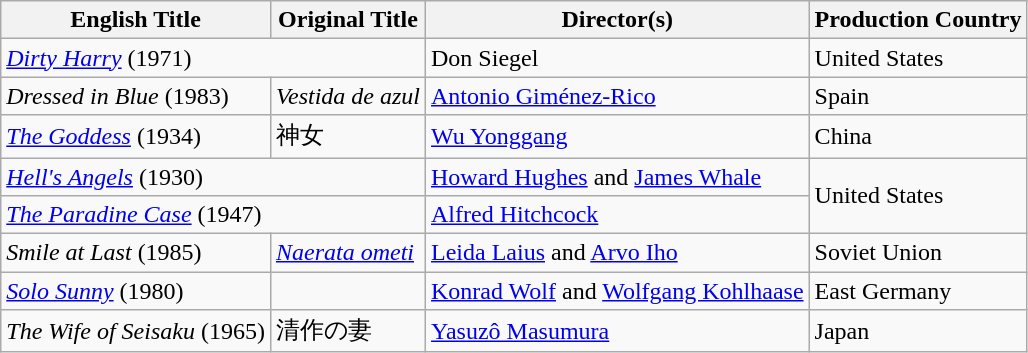<table class="wikitable">
<tr>
<th>English Title</th>
<th>Original Title</th>
<th>Director(s)</th>
<th>Production Country</th>
</tr>
<tr>
<td colspan="2"><em><a href='#'>Dirty Harry</a></em> (1971)</td>
<td>Don Siegel</td>
<td>United States</td>
</tr>
<tr>
<td><em>Dressed in Blue</em> (1983)</td>
<td><em>Vestida de azul</em></td>
<td><a href='#'>Antonio Giménez-Rico</a></td>
<td>Spain</td>
</tr>
<tr>
<td><a href='#'><em>The Goddess</em></a> (1934)</td>
<td>神女</td>
<td><a href='#'>Wu Yonggang</a></td>
<td>China</td>
</tr>
<tr>
<td colspan="2"><em><a href='#'>Hell's Angels</a></em> (1930)</td>
<td><a href='#'>Howard Hughes</a> and <a href='#'>James Whale</a></td>
<td rowspan="2">United States</td>
</tr>
<tr>
<td colspan="2"><em><a href='#'>The Paradine Case</a></em> (1947)</td>
<td><a href='#'>Alfred Hitchcock</a></td>
</tr>
<tr>
<td><em>Smile at Last</em> (1985)</td>
<td><em><a href='#'>Naerata ometi</a></em></td>
<td><a href='#'>Leida Laius</a> and <a href='#'>Arvo Iho</a></td>
<td>Soviet Union</td>
</tr>
<tr>
<td><em><a href='#'>Solo Sunny</a></em> (1980)</td>
<td></td>
<td><a href='#'>Konrad Wolf</a> and <a href='#'>Wolfgang Kohlhaase</a></td>
<td>East Germany</td>
</tr>
<tr>
<td><em>The Wife of Seisaku</em> (1965)</td>
<td>清作の妻</td>
<td><a href='#'>Yasuzô Masumura</a></td>
<td>Japan</td>
</tr>
</table>
